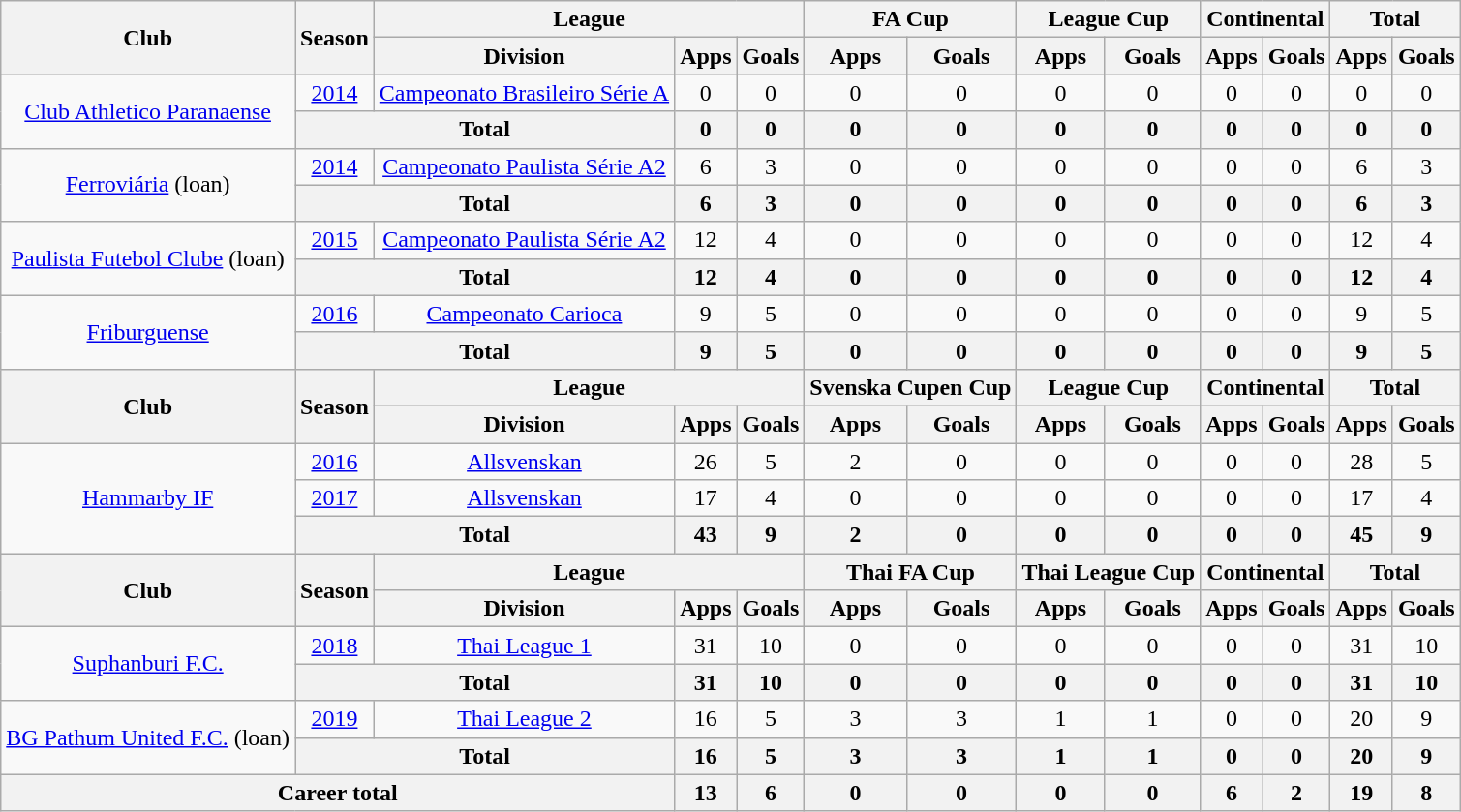<table class="wikitable" style="text-align: center">
<tr>
<th rowspan="2">Club</th>
<th rowspan="2">Season</th>
<th colspan="3">League</th>
<th colspan="2">FA Cup</th>
<th colspan="2">League Cup</th>
<th colspan="2">Continental</th>
<th colspan="2">Total</th>
</tr>
<tr>
<th>Division</th>
<th>Apps</th>
<th>Goals</th>
<th>Apps</th>
<th>Goals</th>
<th>Apps</th>
<th>Goals</th>
<th>Apps</th>
<th>Goals</th>
<th>Apps</th>
<th>Goals</th>
</tr>
<tr>
<td rowspan="2"><a href='#'>Club Athletico Paranaense</a></td>
<td><a href='#'>2014</a></td>
<td><a href='#'>Campeonato Brasileiro Série A</a></td>
<td>0</td>
<td>0</td>
<td>0</td>
<td>0</td>
<td>0</td>
<td>0</td>
<td>0</td>
<td>0</td>
<td>0</td>
<td>0</td>
</tr>
<tr>
<th colspan=2>Total</th>
<th>0</th>
<th>0</th>
<th>0</th>
<th>0</th>
<th>0</th>
<th>0</th>
<th>0</th>
<th>0</th>
<th>0</th>
<th>0</th>
</tr>
<tr>
<td rowspan="2"><a href='#'>Ferroviária</a> (loan)</td>
<td><a href='#'>2014</a></td>
<td><a href='#'>Campeonato Paulista Série A2</a></td>
<td>6</td>
<td>3</td>
<td>0</td>
<td>0</td>
<td>0</td>
<td>0</td>
<td>0</td>
<td>0</td>
<td>6</td>
<td>3</td>
</tr>
<tr>
<th colspan=2>Total</th>
<th>6</th>
<th>3</th>
<th>0</th>
<th>0</th>
<th>0</th>
<th>0</th>
<th>0</th>
<th>0</th>
<th>6</th>
<th>3</th>
</tr>
<tr>
<td rowspan="2"><a href='#'>Paulista Futebol Clube</a> (loan)</td>
<td><a href='#'>2015</a></td>
<td><a href='#'>Campeonato Paulista Série A2</a></td>
<td>12</td>
<td>4</td>
<td>0</td>
<td>0</td>
<td>0</td>
<td>0</td>
<td>0</td>
<td>0</td>
<td>12</td>
<td>4</td>
</tr>
<tr>
<th colspan=2>Total</th>
<th>12</th>
<th>4</th>
<th>0</th>
<th>0</th>
<th>0</th>
<th>0</th>
<th>0</th>
<th>0</th>
<th>12</th>
<th>4</th>
</tr>
<tr>
<td rowspan="2"><a href='#'>Friburguense</a></td>
<td><a href='#'>2016</a></td>
<td><a href='#'>Campeonato Carioca</a></td>
<td>9</td>
<td>5</td>
<td>0</td>
<td>0</td>
<td>0</td>
<td>0</td>
<td>0</td>
<td>0</td>
<td>9</td>
<td>5</td>
</tr>
<tr>
<th colspan=2>Total</th>
<th>9</th>
<th>5</th>
<th>0</th>
<th>0</th>
<th>0</th>
<th>0</th>
<th>0</th>
<th>0</th>
<th>9</th>
<th>5</th>
</tr>
<tr>
<th rowspan="2">Club</th>
<th rowspan="2">Season</th>
<th colspan="3">League</th>
<th colspan="2">Svenska Cupen Cup</th>
<th colspan="2">League Cup</th>
<th colspan="2">Continental</th>
<th colspan="2">Total</th>
</tr>
<tr>
<th>Division</th>
<th>Apps</th>
<th>Goals</th>
<th>Apps</th>
<th>Goals</th>
<th>Apps</th>
<th>Goals</th>
<th>Apps</th>
<th>Goals</th>
<th>Apps</th>
<th>Goals</th>
</tr>
<tr>
<td rowspan="3"><a href='#'>Hammarby IF</a></td>
<td><a href='#'>2016</a></td>
<td><a href='#'>Allsvenskan</a></td>
<td>26</td>
<td>5</td>
<td>2</td>
<td>0</td>
<td>0</td>
<td>0</td>
<td>0</td>
<td>0</td>
<td>28</td>
<td>5</td>
</tr>
<tr>
<td><a href='#'>2017</a></td>
<td><a href='#'>Allsvenskan</a></td>
<td>17</td>
<td>4</td>
<td>0</td>
<td>0</td>
<td>0</td>
<td>0</td>
<td>0</td>
<td>0</td>
<td>17</td>
<td>4</td>
</tr>
<tr>
<th colspan=2>Total</th>
<th>43</th>
<th>9</th>
<th>2</th>
<th>0</th>
<th>0</th>
<th>0</th>
<th>0</th>
<th>0</th>
<th>45</th>
<th>9</th>
</tr>
<tr>
<th rowspan="2">Club</th>
<th rowspan="2">Season</th>
<th colspan="3">League</th>
<th colspan="2">Thai FA Cup</th>
<th colspan="2">Thai League Cup</th>
<th colspan="2">Continental</th>
<th colspan="2">Total</th>
</tr>
<tr>
<th>Division</th>
<th>Apps</th>
<th>Goals</th>
<th>Apps</th>
<th>Goals</th>
<th>Apps</th>
<th>Goals</th>
<th>Apps</th>
<th>Goals</th>
<th>Apps</th>
<th>Goals</th>
</tr>
<tr>
<td rowspan="2"><a href='#'>Suphanburi F.C.</a></td>
<td><a href='#'>2018</a></td>
<td><a href='#'>Thai League 1</a></td>
<td>31</td>
<td>10</td>
<td>0</td>
<td>0</td>
<td>0</td>
<td>0</td>
<td>0</td>
<td>0</td>
<td>31</td>
<td>10</td>
</tr>
<tr>
<th colspan=2>Total</th>
<th>31</th>
<th>10</th>
<th>0</th>
<th>0</th>
<th>0</th>
<th>0</th>
<th>0</th>
<th>0</th>
<th>31</th>
<th>10</th>
</tr>
<tr>
<td rowspan="2"><a href='#'>BG Pathum United F.C.</a> (loan)</td>
<td><a href='#'>2019</a></td>
<td><a href='#'>Thai League 2</a></td>
<td>16</td>
<td>5</td>
<td>3</td>
<td>3</td>
<td>1</td>
<td>1</td>
<td>0</td>
<td>0</td>
<td>20</td>
<td>9</td>
</tr>
<tr>
<th colspan=2>Total</th>
<th>16</th>
<th>5</th>
<th>3</th>
<th>3</th>
<th>1</th>
<th>1</th>
<th>0</th>
<th>0</th>
<th>20</th>
<th>9</th>
</tr>
<tr>
<th colspan=3>Career total</th>
<th>13</th>
<th>6</th>
<th>0</th>
<th>0</th>
<th>0</th>
<th>0</th>
<th>6</th>
<th>2</th>
<th>19</th>
<th>8</th>
</tr>
</table>
